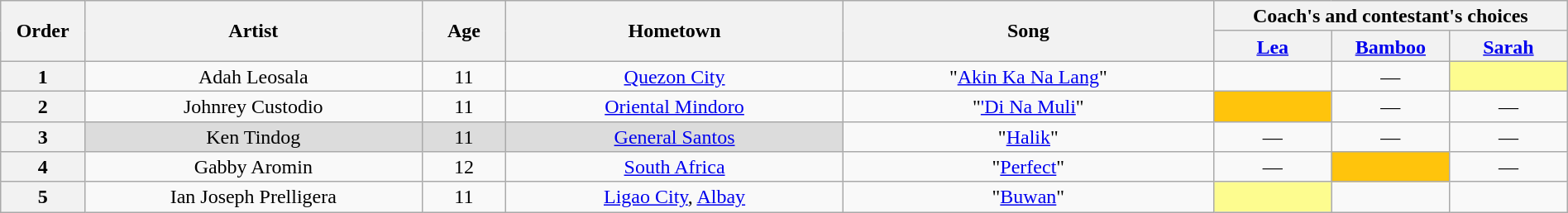<table class="wikitable" style="text-align:center; line-height:17px; width:100%;">
<tr>
<th rowspan="2" scope="col" width="05%">Order</th>
<th rowspan="2" scope="col" width="20%">Artist</th>
<th rowspan="2" scope="col" width="05%">Age</th>
<th rowspan="2" scope="col" width="20%">Hometown</th>
<th rowspan="2" scope="col" width="22%">Song</th>
<th colspan="3" scope="col" width="28%">Coach's and contestant's choices</th>
</tr>
<tr>
<th width="07%"><a href='#'>Lea</a></th>
<th width="07%"><a href='#'>Bamboo</a></th>
<th width="07%"><a href='#'>Sarah</a></th>
</tr>
<tr>
<th>1</th>
<td>Adah Leosala</td>
<td>11</td>
<td><a href='#'>Quezon City</a></td>
<td>"<a href='#'>Akin Ka Na Lang</a>"</td>
<td><strong></strong></td>
<td>—</td>
<td style="background:#fdfc8f;"><strong></strong></td>
</tr>
<tr>
<th>2</th>
<td>Johnrey Custodio</td>
<td>11</td>
<td><a href='#'>Oriental Mindoro</a></td>
<td>"<a href='#'>'Di Na Muli</a>"</td>
<td style="background:#FFC40C;"><strong></strong></td>
<td>—</td>
<td>—</td>
</tr>
<tr>
<th>3</th>
<td style="background:#DCDCDC;">Ken Tindog</td>
<td style="background:#DCDCDC;">11</td>
<td style="background:#DCDCDC;"><a href='#'>General Santos</a></td>
<td>"<a href='#'>Halik</a>"</td>
<td>—</td>
<td>—</td>
<td>—</td>
</tr>
<tr>
<th>4</th>
<td>Gabby Aromin</td>
<td>12</td>
<td><a href='#'>South Africa</a></td>
<td>"<a href='#'>Perfect</a>"</td>
<td>—</td>
<td style="background:#FFC40C;"><strong></strong></td>
<td>—</td>
</tr>
<tr>
<th>5</th>
<td>Ian Joseph Prelligera</td>
<td>11</td>
<td><a href='#'>Ligao City</a>, <a href='#'>Albay</a></td>
<td>"<a href='#'>Buwan</a>"</td>
<td style="background:#fdfc8f;"><strong></strong></td>
<td><strong></strong></td>
<td><strong></strong></td>
</tr>
</table>
